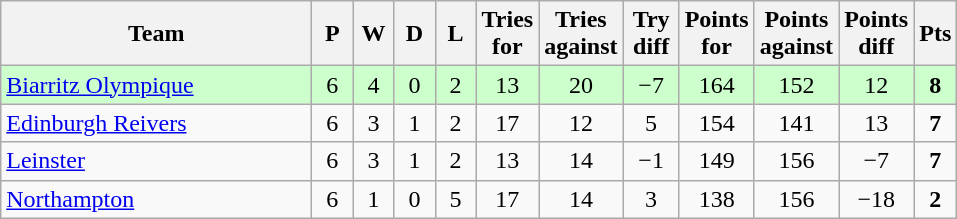<table class="wikitable" style="text-align: center;">
<tr>
<th width="200">Team</th>
<th width="20">P</th>
<th width="20">W</th>
<th width="20">D</th>
<th width="20">L</th>
<th width="20">Tries for</th>
<th width="20">Tries against</th>
<th width="30">Try diff</th>
<th width="20">Points for</th>
<th width="20">Points against</th>
<th width="25">Points diff</th>
<th width="20">Pts</th>
</tr>
<tr bgcolor="#ccffcc">
<td align="left">  <a href='#'>Biarritz Olympique</a></td>
<td>6</td>
<td>4</td>
<td>0</td>
<td>2</td>
<td>13</td>
<td>20</td>
<td>−7</td>
<td>164</td>
<td>152</td>
<td>12</td>
<td><strong>8</strong></td>
</tr>
<tr>
<td align="left"> <a href='#'>Edinburgh Reivers</a></td>
<td>6</td>
<td>3</td>
<td>1</td>
<td>2</td>
<td>17</td>
<td>12</td>
<td>5</td>
<td>154</td>
<td>141</td>
<td>13</td>
<td><strong>7</strong></td>
</tr>
<tr>
<td align="left"> <a href='#'>Leinster</a></td>
<td>6</td>
<td>3</td>
<td>1</td>
<td>2</td>
<td>13</td>
<td>14</td>
<td>−1</td>
<td>149</td>
<td>156</td>
<td>−7</td>
<td><strong>7</strong></td>
</tr>
<tr>
<td align="left">  <a href='#'>Northampton</a></td>
<td>6</td>
<td>1</td>
<td>0</td>
<td>5</td>
<td>17</td>
<td>14</td>
<td>3</td>
<td>138</td>
<td>156</td>
<td>−18</td>
<td><strong>2</strong></td>
</tr>
</table>
